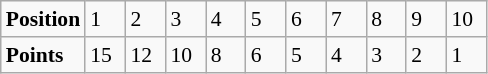<table class="wikitable" style="font-size: 90%;">
<tr>
<td><strong>Position</strong></td>
<td width=20>1</td>
<td width=20>2</td>
<td width=20>3</td>
<td width=20>4</td>
<td width=20>5</td>
<td width=20>6</td>
<td width=20>7</td>
<td width=20>8</td>
<td width=20>9</td>
<td width=20>10</td>
</tr>
<tr>
<td><strong>Points</strong></td>
<td>15</td>
<td>12</td>
<td>10</td>
<td>8</td>
<td>6</td>
<td>5</td>
<td>4</td>
<td>3</td>
<td>2</td>
<td>1</td>
</tr>
</table>
